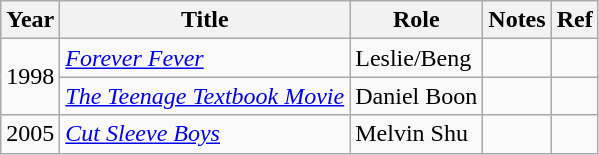<table class="wikitable">
<tr>
<th>Year</th>
<th>Title</th>
<th>Role</th>
<th>Notes</th>
<th>Ref</th>
</tr>
<tr>
<td rowspan="2">1998</td>
<td><em><a href='#'>Forever Fever</a></em></td>
<td>Leslie/Beng</td>
<td></td>
<td></td>
</tr>
<tr>
<td><em><a href='#'>The Teenage Textbook Movie</a></em></td>
<td>Daniel Boon</td>
<td></td>
<td></td>
</tr>
<tr>
<td>2005</td>
<td><em><a href='#'>Cut Sleeve Boys</a></em></td>
<td>Melvin Shu</td>
<td></td>
<td></td>
</tr>
</table>
